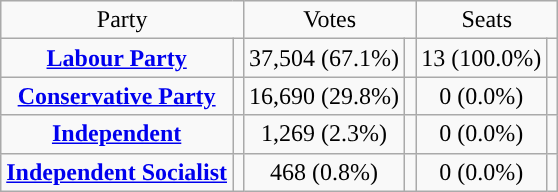<table class=wikitable style="text-align:center;">
<tr>
<td colspan=2>Party</td>
<td colspan=2>Votes</td>
<td colspan=2>Seats</td>
</tr>
<tr>
<td><strong><a href='#'>Labour Party</a></strong></td>
<td style="background:"></td>
<td>37,504 (67.1%)</td>
<td></td>
<td>13 (100.0%)</td>
<td></td>
</tr>
<tr>
<td><strong><a href='#'>Conservative Party</a></strong></td>
<td style="background:"></td>
<td>16,690 (29.8%)</td>
<td></td>
<td>0 (0.0%)</td>
<td></td>
</tr>
<tr>
<td><strong><a href='#'>Independent</a></strong></td>
<td style="background:"></td>
<td>1,269 (2.3%)</td>
<td></td>
<td>0 (0.0%)</td>
<td></td>
</tr>
<tr>
<td><strong><a href='#'>Independent Socialist</a></strong></td>
<td style="background:"></td>
<td>468 (0.8%)</td>
<td></td>
<td>0 (0.0%)</td>
<td></td>
</tr>
</table>
